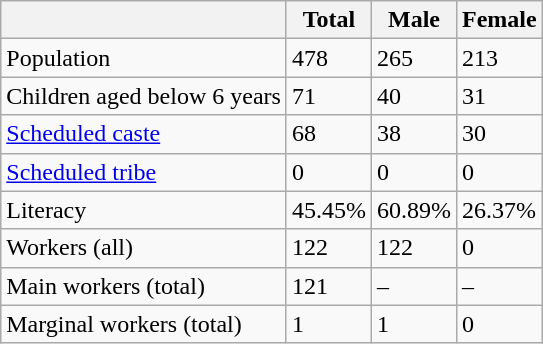<table class="wikitable sortable">
<tr>
<th></th>
<th>Total</th>
<th>Male</th>
<th>Female</th>
</tr>
<tr>
<td>Population</td>
<td>478</td>
<td>265</td>
<td>213</td>
</tr>
<tr>
<td>Children aged below 6 years</td>
<td>71</td>
<td>40</td>
<td>31</td>
</tr>
<tr>
<td><a href='#'>Scheduled caste</a></td>
<td>68</td>
<td>38</td>
<td>30</td>
</tr>
<tr>
<td><a href='#'>Scheduled tribe</a></td>
<td>0</td>
<td>0</td>
<td>0</td>
</tr>
<tr>
<td>Literacy</td>
<td>45.45%</td>
<td>60.89%</td>
<td>26.37%</td>
</tr>
<tr>
<td>Workers (all)</td>
<td>122</td>
<td>122</td>
<td>0</td>
</tr>
<tr>
<td>Main workers (total)</td>
<td>121</td>
<td>–</td>
<td>–</td>
</tr>
<tr>
<td>Marginal workers (total)</td>
<td>1</td>
<td>1</td>
<td>0</td>
</tr>
</table>
